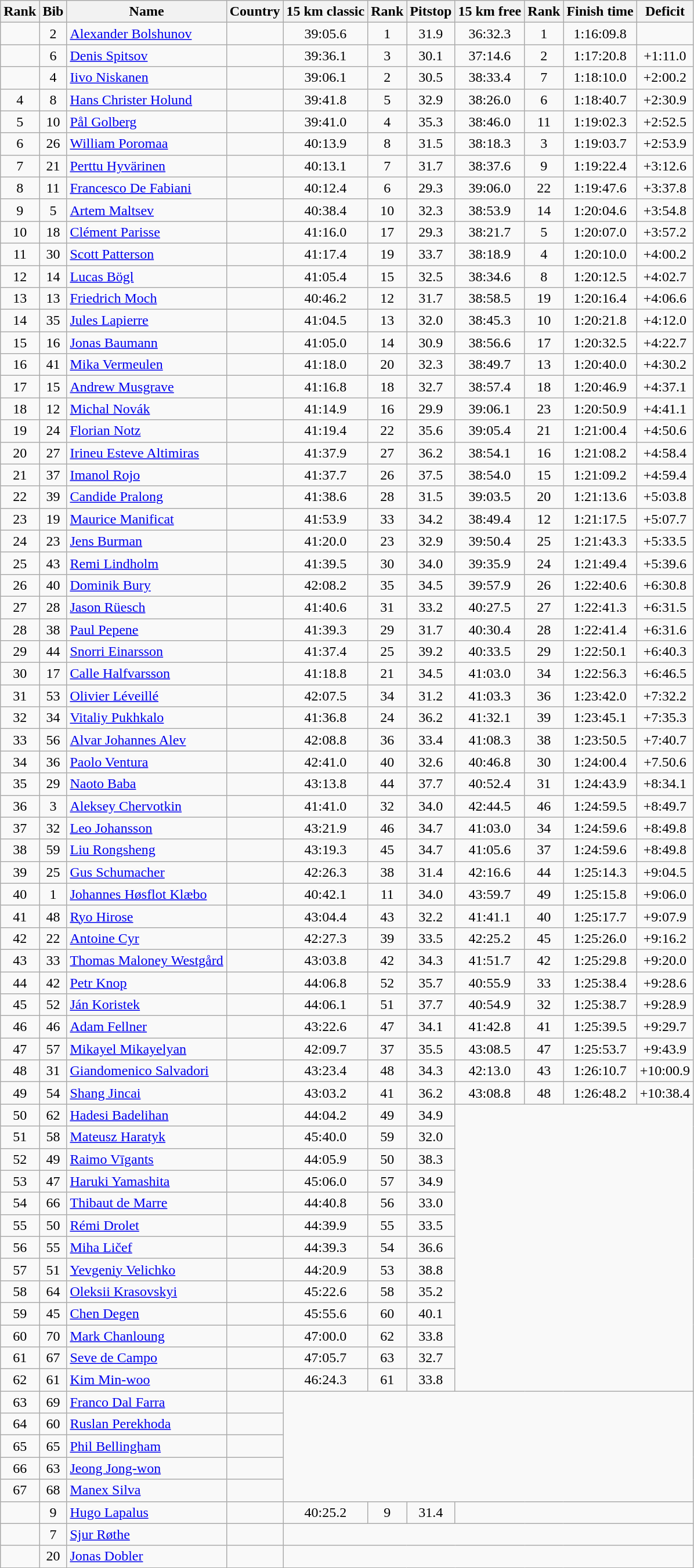<table class="wikitable sortable" style="text-align:center">
<tr>
<th>Rank</th>
<th>Bib</th>
<th>Name</th>
<th>Country</th>
<th>15 km classic</th>
<th>Rank</th>
<th>Pitstop</th>
<th>15 km free</th>
<th>Rank</th>
<th>Finish time</th>
<th>Deficit</th>
</tr>
<tr>
<td></td>
<td>2</td>
<td align=left><a href='#'>Alexander Bolshunov</a></td>
<td align=left></td>
<td>39:05.6</td>
<td>1</td>
<td>31.9</td>
<td>36:32.3</td>
<td>1</td>
<td>1:16:09.8</td>
<td></td>
</tr>
<tr>
<td></td>
<td>6</td>
<td align=left><a href='#'>Denis Spitsov</a></td>
<td align=left></td>
<td>39:36.1</td>
<td>3</td>
<td>30.1</td>
<td>37:14.6</td>
<td>2</td>
<td>1:17:20.8</td>
<td>+1:11.0</td>
</tr>
<tr>
<td></td>
<td>4</td>
<td align=left><a href='#'>Iivo Niskanen</a></td>
<td align=left></td>
<td>39:06.1</td>
<td>2</td>
<td>30.5</td>
<td>38:33.4</td>
<td>7</td>
<td>1:18:10.0</td>
<td>+2:00.2</td>
</tr>
<tr>
<td>4</td>
<td>8</td>
<td align=left><a href='#'>Hans Christer Holund</a></td>
<td align=left></td>
<td>39:41.8</td>
<td>5</td>
<td>32.9</td>
<td>38:26.0</td>
<td>6</td>
<td>1:18:40.7</td>
<td>+2:30.9</td>
</tr>
<tr>
<td>5</td>
<td>10</td>
<td align=left><a href='#'>Pål Golberg</a></td>
<td align=left></td>
<td>39:41.0</td>
<td>4</td>
<td>35.3</td>
<td>38:46.0</td>
<td>11</td>
<td>1:19:02.3</td>
<td>+2:52.5</td>
</tr>
<tr>
<td>6</td>
<td>26</td>
<td align=left><a href='#'>William Poromaa</a></td>
<td align=left></td>
<td>40:13.9</td>
<td>8</td>
<td>31.5</td>
<td>38:18.3</td>
<td>3</td>
<td>1:19:03.7</td>
<td>+2:53.9</td>
</tr>
<tr>
<td>7</td>
<td>21</td>
<td align=left><a href='#'>Perttu Hyvärinen</a></td>
<td align=left></td>
<td>40:13.1</td>
<td>7</td>
<td>31.7</td>
<td>38:37.6</td>
<td>9</td>
<td>1:19:22.4</td>
<td>+3:12.6</td>
</tr>
<tr>
<td>8</td>
<td>11</td>
<td align=left><a href='#'>Francesco De Fabiani</a></td>
<td align=left></td>
<td>40:12.4</td>
<td>6</td>
<td>29.3</td>
<td>39:06.0</td>
<td>22</td>
<td>1:19:47.6</td>
<td>+3:37.8</td>
</tr>
<tr>
<td>9</td>
<td>5</td>
<td align=left><a href='#'>Artem Maltsev</a></td>
<td align=left></td>
<td>40:38.4</td>
<td>10</td>
<td>32.3</td>
<td>38:53.9</td>
<td>14</td>
<td>1:20:04.6</td>
<td>+3:54.8</td>
</tr>
<tr>
<td>10</td>
<td>18</td>
<td align=left><a href='#'>Clément Parisse</a></td>
<td align=left></td>
<td>41:16.0</td>
<td>17</td>
<td>29.3</td>
<td>38:21.7</td>
<td>5</td>
<td>1:20:07.0</td>
<td>+3:57.2</td>
</tr>
<tr>
<td>11</td>
<td>30</td>
<td align=left><a href='#'>Scott Patterson</a></td>
<td align=left></td>
<td>41:17.4</td>
<td>19</td>
<td>33.7</td>
<td>38:18.9</td>
<td>4</td>
<td>1:20:10.0</td>
<td>+4:00.2</td>
</tr>
<tr>
<td>12</td>
<td>14</td>
<td align=left><a href='#'>Lucas Bögl</a></td>
<td align=left></td>
<td>41:05.4</td>
<td>15</td>
<td>32.5</td>
<td>38:34.6</td>
<td>8</td>
<td>1:20:12.5</td>
<td>+4:02.7</td>
</tr>
<tr>
<td>13</td>
<td>13</td>
<td align=left><a href='#'>Friedrich Moch</a></td>
<td align=left></td>
<td>40:46.2</td>
<td>12</td>
<td>31.7</td>
<td>38:58.5</td>
<td>19</td>
<td>1:20:16.4</td>
<td>+4:06.6</td>
</tr>
<tr>
<td>14</td>
<td>35</td>
<td align=left><a href='#'>Jules Lapierre</a></td>
<td align=left></td>
<td>41:04.5</td>
<td>13</td>
<td>32.0</td>
<td>38:45.3</td>
<td>10</td>
<td>1:20:21.8</td>
<td>+4:12.0</td>
</tr>
<tr>
<td>15</td>
<td>16</td>
<td align=left><a href='#'>Jonas Baumann</a></td>
<td align=left></td>
<td>41:05.0</td>
<td>14</td>
<td>30.9</td>
<td>38:56.6</td>
<td>17</td>
<td>1:20:32.5</td>
<td>+4:22.7</td>
</tr>
<tr>
<td>16</td>
<td>41</td>
<td align=left><a href='#'>Mika Vermeulen</a></td>
<td align=left></td>
<td>41:18.0</td>
<td>20</td>
<td>32.3</td>
<td>38:49.7</td>
<td>13</td>
<td>1:20:40.0</td>
<td>+4:30.2</td>
</tr>
<tr>
<td>17</td>
<td>15</td>
<td align=left><a href='#'>Andrew Musgrave</a></td>
<td align=left></td>
<td>41:16.8</td>
<td>18</td>
<td>32.7</td>
<td>38:57.4</td>
<td>18</td>
<td>1:20:46.9</td>
<td>+4:37.1</td>
</tr>
<tr>
<td>18</td>
<td>12</td>
<td align=left><a href='#'>Michal Novák</a></td>
<td align=left></td>
<td>41:14.9</td>
<td>16</td>
<td>29.9</td>
<td>39:06.1</td>
<td>23</td>
<td>1:20:50.9</td>
<td>+4:41.1</td>
</tr>
<tr>
<td>19</td>
<td>24</td>
<td align=left><a href='#'>Florian Notz</a></td>
<td align=left></td>
<td>41:19.4</td>
<td>22</td>
<td>35.6</td>
<td>39:05.4</td>
<td>21</td>
<td>1:21:00.4</td>
<td>+4:50.6</td>
</tr>
<tr>
<td>20</td>
<td>27</td>
<td align=left><a href='#'>Irineu Esteve Altimiras</a></td>
<td align=left></td>
<td>41:37.9</td>
<td>27</td>
<td>36.2</td>
<td>38:54.1</td>
<td>16</td>
<td>1:21:08.2</td>
<td>+4:58.4</td>
</tr>
<tr>
<td>21</td>
<td>37</td>
<td align=left><a href='#'>Imanol Rojo</a></td>
<td align=left></td>
<td>41:37.7</td>
<td>26</td>
<td>37.5</td>
<td>38:54.0</td>
<td>15</td>
<td>1:21:09.2</td>
<td>+4:59.4</td>
</tr>
<tr>
<td>22</td>
<td>39</td>
<td align=left><a href='#'>Candide Pralong</a></td>
<td align=left></td>
<td>41:38.6</td>
<td>28</td>
<td>31.5</td>
<td>39:03.5</td>
<td>20</td>
<td>1:21:13.6</td>
<td>+5:03.8</td>
</tr>
<tr>
<td>23</td>
<td>19</td>
<td align=left><a href='#'>Maurice Manificat</a></td>
<td align=left></td>
<td>41:53.9</td>
<td>33</td>
<td>34.2</td>
<td>38:49.4</td>
<td>12</td>
<td>1:21:17.5</td>
<td>+5:07.7</td>
</tr>
<tr>
<td>24</td>
<td>23</td>
<td align=left><a href='#'>Jens Burman</a></td>
<td align=left></td>
<td>41:20.0</td>
<td>23</td>
<td>32.9</td>
<td>39:50.4</td>
<td>25</td>
<td>1:21:43.3</td>
<td>+5:33.5</td>
</tr>
<tr>
<td>25</td>
<td>43</td>
<td align=left><a href='#'>Remi Lindholm</a></td>
<td align=left></td>
<td>41:39.5</td>
<td>30</td>
<td>34.0</td>
<td>39:35.9</td>
<td>24</td>
<td>1:21:49.4</td>
<td>+5:39.6</td>
</tr>
<tr>
<td>26</td>
<td>40</td>
<td align=left><a href='#'>Dominik Bury</a></td>
<td align=left></td>
<td>42:08.2</td>
<td>35</td>
<td>34.5</td>
<td>39:57.9</td>
<td>26</td>
<td>1:22:40.6</td>
<td>+6:30.8</td>
</tr>
<tr>
<td>27</td>
<td>28</td>
<td align=left><a href='#'>Jason Rüesch</a></td>
<td align=left></td>
<td>41:40.6</td>
<td>31</td>
<td>33.2</td>
<td>40:27.5</td>
<td>27</td>
<td>1:22:41.3</td>
<td>+6:31.5</td>
</tr>
<tr>
<td>28</td>
<td>38</td>
<td align=left><a href='#'>Paul Pepene</a></td>
<td align=left></td>
<td>41:39.3</td>
<td>29</td>
<td>31.7</td>
<td>40:30.4</td>
<td>28</td>
<td>1:22:41.4</td>
<td>+6:31.6</td>
</tr>
<tr>
<td>29</td>
<td>44</td>
<td align=left><a href='#'>Snorri Einarsson</a></td>
<td align=left></td>
<td>41:37.4</td>
<td>25</td>
<td>39.2</td>
<td>40:33.5</td>
<td>29</td>
<td>1:22:50.1</td>
<td>+6:40.3</td>
</tr>
<tr>
<td>30</td>
<td>17</td>
<td align=left><a href='#'>Calle Halfvarsson</a></td>
<td align=left></td>
<td>41:18.8</td>
<td>21</td>
<td>34.5</td>
<td>41:03.0</td>
<td>34</td>
<td>1:22:56.3</td>
<td>+6:46.5</td>
</tr>
<tr>
<td>31</td>
<td>53</td>
<td align=left><a href='#'>Olivier Léveillé</a></td>
<td align=left></td>
<td>42:07.5</td>
<td>34</td>
<td>31.2</td>
<td>41:03.3</td>
<td>36</td>
<td>1:23:42.0</td>
<td>+7:32.2</td>
</tr>
<tr>
<td>32</td>
<td>34</td>
<td align=left><a href='#'>Vitaliy Pukhkalo</a></td>
<td align=left></td>
<td>41:36.8</td>
<td>24</td>
<td>36.2</td>
<td>41:32.1</td>
<td>39</td>
<td>1:23:45.1</td>
<td>+7:35.3</td>
</tr>
<tr>
<td>33</td>
<td>56</td>
<td align=left><a href='#'>Alvar Johannes Alev</a></td>
<td align=left></td>
<td>42:08.8</td>
<td>36</td>
<td>33.4</td>
<td>41:08.3</td>
<td>38</td>
<td>1:23:50.5</td>
<td>+7:40.7</td>
</tr>
<tr>
<td>34</td>
<td>36</td>
<td align=left><a href='#'>Paolo Ventura</a></td>
<td align=left></td>
<td>42:41.0</td>
<td>40</td>
<td>32.6</td>
<td>40:46.8</td>
<td>30</td>
<td>1:24:00.4</td>
<td>+7.50.6</td>
</tr>
<tr>
<td>35</td>
<td>29</td>
<td align=left><a href='#'>Naoto Baba</a></td>
<td align=left></td>
<td>43:13.8</td>
<td>44</td>
<td>37.7</td>
<td>40:52.4</td>
<td>31</td>
<td>1:24:43.9</td>
<td>+8:34.1</td>
</tr>
<tr>
<td>36</td>
<td>3</td>
<td align=left><a href='#'>Aleksey Chervotkin</a></td>
<td align=left></td>
<td>41:41.0</td>
<td>32</td>
<td>34.0</td>
<td>42:44.5</td>
<td>46</td>
<td>1:24:59.5</td>
<td>+8:49.7</td>
</tr>
<tr>
<td>37</td>
<td>32</td>
<td align=left><a href='#'>Leo Johansson</a></td>
<td align=left></td>
<td>43:21.9</td>
<td>46</td>
<td>34.7</td>
<td>41:03.0</td>
<td>34</td>
<td>1:24:59.6</td>
<td>+8:49.8</td>
</tr>
<tr>
<td>38</td>
<td>59</td>
<td align=left><a href='#'>Liu Rongsheng</a></td>
<td align=left></td>
<td>43:19.3</td>
<td>45</td>
<td>34.7</td>
<td>41:05.6</td>
<td>37</td>
<td>1:24:59.6</td>
<td>+8:49.8</td>
</tr>
<tr>
<td>39</td>
<td>25</td>
<td align=left><a href='#'>Gus Schumacher</a></td>
<td align=left></td>
<td>42:26.3</td>
<td>38</td>
<td>31.4</td>
<td>42:16.6</td>
<td>44</td>
<td>1:25:14.3</td>
<td>+9:04.5</td>
</tr>
<tr>
<td>40</td>
<td>1</td>
<td align=left><a href='#'>Johannes Høsflot Klæbo</a></td>
<td align=left></td>
<td>40:42.1</td>
<td>11</td>
<td>34.0</td>
<td>43:59.7</td>
<td>49</td>
<td>1:25:15.8</td>
<td>+9:06.0</td>
</tr>
<tr>
<td>41</td>
<td>48</td>
<td align=left><a href='#'>Ryo Hirose</a></td>
<td align=left></td>
<td>43:04.4</td>
<td>43</td>
<td>32.2</td>
<td>41:41.1</td>
<td>40</td>
<td>1:25:17.7</td>
<td>+9:07.9</td>
</tr>
<tr>
<td>42</td>
<td>22</td>
<td align=left><a href='#'>Antoine Cyr</a></td>
<td align=left></td>
<td>42:27.3</td>
<td>39</td>
<td>33.5</td>
<td>42:25.2</td>
<td>45</td>
<td>1:25:26.0</td>
<td>+9:16.2</td>
</tr>
<tr>
<td>43</td>
<td>33</td>
<td align=left><a href='#'>Thomas Maloney Westgård</a></td>
<td align=left></td>
<td>43:03.8</td>
<td>42</td>
<td>34.3</td>
<td>41:51.7</td>
<td>42</td>
<td>1:25:29.8</td>
<td>+9:20.0</td>
</tr>
<tr>
<td>44</td>
<td>42</td>
<td align=left><a href='#'>Petr Knop</a></td>
<td align=left></td>
<td>44:06.8</td>
<td>52</td>
<td>35.7</td>
<td>40:55.9</td>
<td>33</td>
<td>1:25:38.4</td>
<td>+9:28.6</td>
</tr>
<tr>
<td>45</td>
<td>52</td>
<td align=left><a href='#'>Ján Koristek</a></td>
<td align=left></td>
<td>44:06.1</td>
<td>51</td>
<td>37.7</td>
<td>40:54.9</td>
<td>32</td>
<td>1:25:38.7</td>
<td>+9:28.9</td>
</tr>
<tr>
<td>46</td>
<td>46</td>
<td align=left><a href='#'>Adam Fellner</a></td>
<td align=left></td>
<td>43:22.6</td>
<td>47</td>
<td>34.1</td>
<td>41:42.8</td>
<td>41</td>
<td>1:25:39.5</td>
<td>+9:29.7</td>
</tr>
<tr>
<td>47</td>
<td>57</td>
<td align=left><a href='#'>Mikayel Mikayelyan</a></td>
<td align=left></td>
<td>42:09.7</td>
<td>37</td>
<td>35.5</td>
<td>43:08.5</td>
<td>47</td>
<td>1:25:53.7</td>
<td>+9:43.9</td>
</tr>
<tr>
<td>48</td>
<td>31</td>
<td align=left><a href='#'>Giandomenico Salvadori</a></td>
<td align=left></td>
<td>43:23.4</td>
<td>48</td>
<td>34.3</td>
<td>42:13.0</td>
<td>43</td>
<td>1:26:10.7</td>
<td>+10:00.9</td>
</tr>
<tr>
<td>49</td>
<td>54</td>
<td align=left><a href='#'>Shang Jincai</a></td>
<td align=left></td>
<td>43:03.2</td>
<td>41</td>
<td>36.2</td>
<td>43:08.8</td>
<td>48</td>
<td>1:26:48.2</td>
<td>+10:38.4</td>
</tr>
<tr>
<td>50</td>
<td>62</td>
<td align=left><a href='#'>Hadesi Badelihan</a></td>
<td align=left></td>
<td>44:04.2</td>
<td>49</td>
<td>34.9</td>
<td colspan=4 rowspan=13></td>
</tr>
<tr>
<td>51</td>
<td>58</td>
<td align=left><a href='#'>Mateusz Haratyk</a></td>
<td align=left></td>
<td>45:40.0</td>
<td>59</td>
<td>32.0</td>
</tr>
<tr>
<td>52</td>
<td>49</td>
<td align=left><a href='#'>Raimo Vīgants</a></td>
<td align=left></td>
<td>44:05.9</td>
<td>50</td>
<td>38.3</td>
</tr>
<tr>
<td>53</td>
<td>47</td>
<td align=left><a href='#'>Haruki Yamashita</a></td>
<td align=left></td>
<td>45:06.0</td>
<td>57</td>
<td>34.9</td>
</tr>
<tr>
<td>54</td>
<td>66</td>
<td align=left><a href='#'>Thibaut de Marre</a></td>
<td align=left></td>
<td>44:40.8</td>
<td>56</td>
<td>33.0</td>
</tr>
<tr>
<td>55</td>
<td>50</td>
<td align=left><a href='#'>Rémi Drolet</a></td>
<td align=left></td>
<td>44:39.9</td>
<td>55</td>
<td>33.5</td>
</tr>
<tr>
<td>56</td>
<td>55</td>
<td align=left><a href='#'>Miha Ličef</a></td>
<td align=left></td>
<td>44:39.3</td>
<td>54</td>
<td>36.6</td>
</tr>
<tr>
<td>57</td>
<td>51</td>
<td align=left><a href='#'>Yevgeniy Velichko</a></td>
<td align=left></td>
<td>44:20.9</td>
<td>53</td>
<td>38.8</td>
</tr>
<tr>
<td>58</td>
<td>64</td>
<td align=left><a href='#'>Oleksii Krasovskyi</a></td>
<td align=left></td>
<td>45:22.6</td>
<td>58</td>
<td>35.2</td>
</tr>
<tr>
<td>59</td>
<td>45</td>
<td align=left><a href='#'>Chen Degen</a></td>
<td align=left></td>
<td>45:55.6</td>
<td>60</td>
<td>40.1</td>
</tr>
<tr>
<td>60</td>
<td>70</td>
<td align=left><a href='#'>Mark Chanloung</a></td>
<td align=left></td>
<td>47:00.0</td>
<td>62</td>
<td>33.8</td>
</tr>
<tr>
<td>61</td>
<td>67</td>
<td align=left><a href='#'>Seve de Campo</a></td>
<td align=left></td>
<td>47:05.7</td>
<td>63</td>
<td>32.7</td>
</tr>
<tr>
<td>62</td>
<td>61</td>
<td align=left><a href='#'>Kim Min-woo</a></td>
<td align=left></td>
<td>46:24.3</td>
<td>61</td>
<td>33.8</td>
</tr>
<tr>
<td>63</td>
<td>69</td>
<td align=left><a href='#'>Franco Dal Farra</a></td>
<td align=left></td>
<td colspan=7 rowspan=5></td>
</tr>
<tr>
<td>64</td>
<td>60</td>
<td align=left><a href='#'>Ruslan Perekhoda</a></td>
<td align=left></td>
</tr>
<tr>
<td>65</td>
<td>65</td>
<td align=left><a href='#'>Phil Bellingham</a></td>
<td align=left></td>
</tr>
<tr>
<td>66</td>
<td>63</td>
<td align=left><a href='#'>Jeong Jong-won</a></td>
<td align=left></td>
</tr>
<tr>
<td>67</td>
<td>68</td>
<td align=left><a href='#'>Manex Silva</a></td>
<td align=left></td>
</tr>
<tr>
<td></td>
<td>9</td>
<td align=left><a href='#'>Hugo Lapalus</a></td>
<td align=left></td>
<td>40:25.2</td>
<td>9</td>
<td>31.4</td>
<td colspan=4></td>
</tr>
<tr>
<td></td>
<td>7</td>
<td align=left><a href='#'>Sjur Røthe</a></td>
<td align=left></td>
<td colspan=7></td>
</tr>
<tr>
<td></td>
<td>20</td>
<td align=left><a href='#'>Jonas Dobler</a></td>
<td align=left></td>
<td colspan=7></td>
</tr>
</table>
